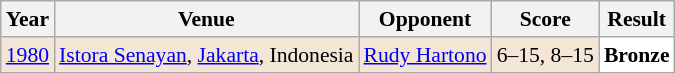<table class="sortable wikitable" style="font-size: 90%;">
<tr>
<th>Year</th>
<th>Venue</th>
<th>Opponent</th>
<th>Score</th>
<th>Result</th>
</tr>
<tr style="background:#F3E6D7">
<td align="center"><a href='#'>1980</a></td>
<td align="left"><a href='#'>Istora Senayan</a>, <a href='#'>Jakarta</a>, Indonesia</td>
<td align="left"> <a href='#'>Rudy Hartono</a></td>
<td align="left">6–15, 8–15</td>
<td style="text-align:left; background:white"> <strong>Bronze</strong></td>
</tr>
</table>
